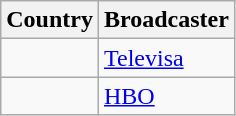<table class="wikitable">
<tr>
<th align=center>Country</th>
<th align=center>Broadcaster</th>
</tr>
<tr>
<td></td>
<td><a href='#'>Televisa</a></td>
</tr>
<tr>
<td></td>
<td><a href='#'>HBO</a></td>
</tr>
</table>
